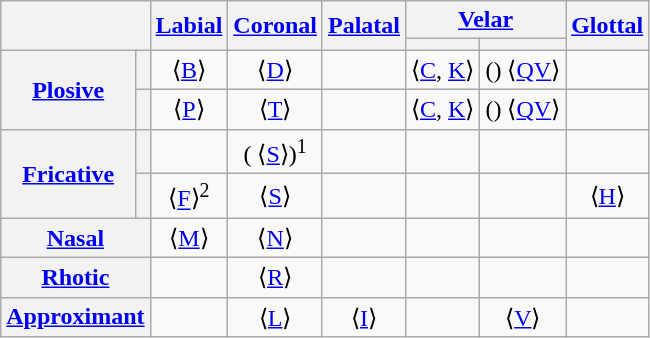<table class="wikitable" style="text-align:center;">
<tr>
<th colspan="2" rowspan="2"></th>
<th rowspan="2"><a href='#'>Labial</a></th>
<th rowspan="2"><a href='#'>Coronal</a></th>
<th rowspan="2"><a href='#'>Palatal</a></th>
<th colspan="2"><a href='#'>Velar</a></th>
<th rowspan="2"><a href='#'>Glottal</a></th>
</tr>
<tr>
<th></th>
<th></th>
</tr>
<tr>
<th rowspan="2"><a href='#'>Plosive</a></th>
<th></th>
<td> ⟨<a href='#'>B</a>⟩</td>
<td> ⟨<a href='#'>D</a>⟩</td>
<td></td>
<td> ⟨<a href='#'>C</a>, <a href='#'>K</a>⟩</td>
<td>() ⟨<a href='#'>QV</a>⟩</td>
<td></td>
</tr>
<tr>
<th></th>
<td> ⟨<a href='#'>P</a>⟩</td>
<td> ⟨<a href='#'>T</a>⟩</td>
<td></td>
<td> ⟨<a href='#'>C</a>, <a href='#'>K</a>⟩</td>
<td>() ⟨<a href='#'>QV</a>⟩</td>
<td></td>
</tr>
<tr>
<th rowspan="2"><a href='#'>Fricative</a></th>
<th></th>
<td></td>
<td>( ⟨<a href='#'>S</a>⟩)<sup>1</sup></td>
<td></td>
<td></td>
<td></td>
<td></td>
</tr>
<tr>
<th></th>
<td> ⟨<a href='#'>F</a>⟩<sup>2</sup></td>
<td> ⟨<a href='#'>S</a>⟩</td>
<td></td>
<td></td>
<td></td>
<td> ⟨<a href='#'>H</a>⟩</td>
</tr>
<tr>
<th colspan="2"><a href='#'>Nasal</a></th>
<td> ⟨<a href='#'>M</a>⟩</td>
<td> ⟨<a href='#'>N</a>⟩</td>
<td></td>
<td></td>
<td></td>
<td></td>
</tr>
<tr>
<th colspan="2"><a href='#'>Rhotic</a></th>
<td></td>
<td> ⟨<a href='#'>R</a>⟩</td>
<td></td>
<td></td>
<td></td>
<td></td>
</tr>
<tr>
<th colspan="2"><a href='#'>Approximant</a></th>
<td></td>
<td> ⟨<a href='#'>L</a>⟩</td>
<td> ⟨<a href='#'>I</a>⟩</td>
<td></td>
<td> ⟨<a href='#'>V</a>⟩</td>
<td></td>
</tr>
</table>
